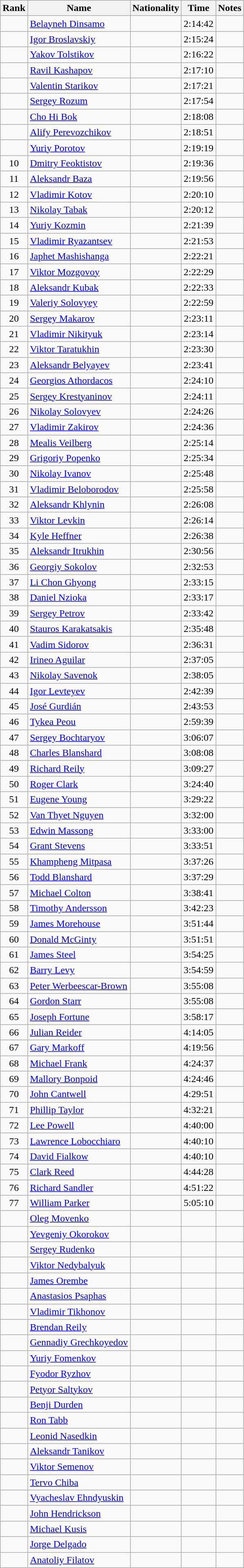<table class="wikitable sortable" style="text-align:center">
<tr>
<th>Rank</th>
<th>Name</th>
<th>Nationality</th>
<th>Time</th>
<th>Notes</th>
</tr>
<tr>
<td></td>
<td align=left><a href='#'>Belayneh Dinsamo</a></td>
<td align=left></td>
<td>2:14:42</td>
<td></td>
</tr>
<tr>
<td></td>
<td align=left><a href='#'>Igor Broslavskiy</a></td>
<td align=left></td>
<td>2:15:24</td>
<td></td>
</tr>
<tr>
<td></td>
<td align=left><a href='#'>Yakov Tolstikov</a></td>
<td align=left></td>
<td>2:16:22</td>
<td></td>
</tr>
<tr>
<td></td>
<td align=left><a href='#'>Ravil Kashapov</a></td>
<td align=left></td>
<td>2:17:10</td>
<td></td>
</tr>
<tr>
<td></td>
<td align=left><a href='#'>Valentin Starikov</a></td>
<td align=left></td>
<td>2:17:21</td>
<td></td>
</tr>
<tr>
<td></td>
<td align=left><a href='#'>Sergey Rozum</a></td>
<td align=left></td>
<td>2:17:54</td>
<td></td>
</tr>
<tr>
<td></td>
<td align=left><a href='#'>Cho Hi Bok</a></td>
<td align=left></td>
<td>2:18:08</td>
<td></td>
</tr>
<tr>
<td></td>
<td align=left><a href='#'>Alify Perevozchikov</a></td>
<td align=left></td>
<td>2:18:51</td>
<td></td>
</tr>
<tr>
<td></td>
<td align=left><a href='#'>Yuriy Porotov</a></td>
<td align=left></td>
<td>2:19:19</td>
<td></td>
</tr>
<tr>
<td>10</td>
<td align=left><a href='#'>Dmitry Feoktistov</a></td>
<td align=left></td>
<td>2:19:36</td>
<td></td>
</tr>
<tr>
<td>11</td>
<td align=left><a href='#'>Aleksandr Baza</a></td>
<td align=left></td>
<td>2:19:56</td>
<td></td>
</tr>
<tr>
<td>12</td>
<td align=left><a href='#'>Vladimir Kotov</a></td>
<td align=left></td>
<td>2:20:10</td>
<td></td>
</tr>
<tr>
<td>13</td>
<td align=left><a href='#'>Nikolay Tabak</a></td>
<td align=left></td>
<td>2:20:12</td>
<td></td>
</tr>
<tr>
<td>14</td>
<td align=left><a href='#'>Yuriy Kozmin</a></td>
<td align=left></td>
<td>2:21:39</td>
<td></td>
</tr>
<tr>
<td>15</td>
<td align=left><a href='#'>Vladimir Ryazantsev</a></td>
<td align=left></td>
<td>2:21:53</td>
<td></td>
</tr>
<tr>
<td>16</td>
<td align=left><a href='#'>Japhet Mashishanga</a></td>
<td align=left></td>
<td>2:22:21</td>
<td></td>
</tr>
<tr>
<td>17</td>
<td align=left><a href='#'>Viktor Mozgovoy</a></td>
<td align=left></td>
<td>2:22:29</td>
<td></td>
</tr>
<tr>
<td>18</td>
<td align=left><a href='#'>Aleksandr Kubak</a></td>
<td align=left></td>
<td>2:22:33</td>
<td></td>
</tr>
<tr>
<td>19</td>
<td align=left><a href='#'>Valeriy Solovyey</a></td>
<td align=left></td>
<td>2:22:59</td>
<td></td>
</tr>
<tr>
<td>20</td>
<td align=left><a href='#'>Sergey Makarov</a></td>
<td align=left></td>
<td>2:23:11</td>
<td></td>
</tr>
<tr>
<td>21</td>
<td align=left><a href='#'>Vladimir Nikityuk</a></td>
<td align=left></td>
<td>2:23:14</td>
<td></td>
</tr>
<tr>
<td>22</td>
<td align=left><a href='#'>Viktor Taratukhin</a></td>
<td align=left></td>
<td>2:23:30</td>
<td></td>
</tr>
<tr>
<td>23</td>
<td align=left><a href='#'>Aleksandr Belyayev</a></td>
<td align=left></td>
<td>2:23:41</td>
<td></td>
</tr>
<tr>
<td>24</td>
<td align=left><a href='#'>Georgios Athordacos</a></td>
<td align=left></td>
<td>2:24:10</td>
<td></td>
</tr>
<tr>
<td>25</td>
<td align=left><a href='#'>Sergey Krestyaninov</a></td>
<td align=left></td>
<td>2:24:11</td>
<td></td>
</tr>
<tr>
<td>26</td>
<td align=left><a href='#'>Nikolay Solovyev</a></td>
<td align=left></td>
<td>2:24:26</td>
<td></td>
</tr>
<tr>
<td>27</td>
<td align=left><a href='#'>Vladimir Zakirov</a></td>
<td align=left></td>
<td>2:24:36</td>
<td></td>
</tr>
<tr>
<td>28</td>
<td align=left><a href='#'>Mealis Veilberg</a></td>
<td align=left></td>
<td>2:25:14</td>
<td></td>
</tr>
<tr>
<td>29</td>
<td align=left><a href='#'>Grigoriy Popenko</a></td>
<td align=left></td>
<td>2:25:34</td>
<td></td>
</tr>
<tr>
<td>30</td>
<td align=left><a href='#'>Nikolay Ivanov</a></td>
<td align=left></td>
<td>2:25:48</td>
<td></td>
</tr>
<tr>
<td>31</td>
<td align=left><a href='#'>Vladimir Beloborodov</a></td>
<td align=left></td>
<td>2:25:58</td>
<td></td>
</tr>
<tr>
<td>32</td>
<td align=left><a href='#'>Aleksandr Khlynin</a></td>
<td align=left></td>
<td>2:26:08</td>
<td></td>
</tr>
<tr>
<td>33</td>
<td align=left><a href='#'>Viktor Levkin</a></td>
<td align=left></td>
<td>2:26:14</td>
<td></td>
</tr>
<tr>
<td>34</td>
<td align=left><a href='#'>Kyle Heffner</a></td>
<td align=left></td>
<td>2:26:38</td>
<td></td>
</tr>
<tr>
<td>35</td>
<td align=left><a href='#'>Aleksandr Itrukhin</a></td>
<td align=left></td>
<td>2:30:56</td>
<td></td>
</tr>
<tr>
<td>36</td>
<td align=left><a href='#'>Georgiy Sokolov</a></td>
<td align=left></td>
<td>2:32:53</td>
<td></td>
</tr>
<tr>
<td>37</td>
<td align=left><a href='#'>Li Chon Ghyong</a></td>
<td align=left></td>
<td>2:33:15</td>
<td></td>
</tr>
<tr>
<td>38</td>
<td align=left><a href='#'>Daniel Nzioka</a></td>
<td align=left></td>
<td>2:33:17</td>
<td></td>
</tr>
<tr>
<td>39</td>
<td align=left><a href='#'>Sergey Petrov</a></td>
<td align=left></td>
<td>2:33:42</td>
<td></td>
</tr>
<tr>
<td>40</td>
<td align=left><a href='#'>Stauros Karakatsakis</a></td>
<td align=left></td>
<td>2:35:48</td>
<td></td>
</tr>
<tr>
<td>41</td>
<td align=left><a href='#'>Vadim Sidorov</a></td>
<td align=left></td>
<td>2:36:31</td>
<td></td>
</tr>
<tr>
<td>42</td>
<td align=left><a href='#'>Irineo Aguilar</a></td>
<td align=left></td>
<td>2:37:05</td>
<td></td>
</tr>
<tr>
<td>43</td>
<td align=left><a href='#'>Nikolay Savenok</a></td>
<td align=left></td>
<td>2:38:05</td>
<td></td>
</tr>
<tr>
<td>44</td>
<td align=left><a href='#'>Igor Levteyev</a></td>
<td align=left></td>
<td>2:42:39</td>
<td></td>
</tr>
<tr>
<td>45</td>
<td align=left><a href='#'>José Gurdián</a></td>
<td align=left></td>
<td>2:43:53</td>
<td></td>
</tr>
<tr>
<td>46</td>
<td align=left><a href='#'>Tykea Peou</a></td>
<td align=left></td>
<td>2:59:39</td>
<td></td>
</tr>
<tr>
<td>47</td>
<td align=left><a href='#'>Sergey Bochtaryov</a></td>
<td align=left></td>
<td>3:06:07</td>
<td></td>
</tr>
<tr>
<td>48</td>
<td align=left><a href='#'>Charles Blanshard</a></td>
<td align=left></td>
<td>3:08:08</td>
<td></td>
</tr>
<tr>
<td>49</td>
<td align=left><a href='#'>Richard Reily</a></td>
<td align=left></td>
<td>3:09:27</td>
<td></td>
</tr>
<tr>
<td>50</td>
<td align=left><a href='#'>Roger Clark</a></td>
<td align=left></td>
<td>3:24:40</td>
<td></td>
</tr>
<tr>
<td>51</td>
<td align=left><a href='#'>Eugene Young</a></td>
<td align=left></td>
<td>3:29:22</td>
<td></td>
</tr>
<tr>
<td>52</td>
<td align=left><a href='#'>Van Thyet Nguyen</a></td>
<td align=left></td>
<td>3:32:00</td>
<td></td>
</tr>
<tr>
<td>53</td>
<td align=left><a href='#'>Edwin Massong</a></td>
<td align=left></td>
<td>3:33:00</td>
<td></td>
</tr>
<tr>
<td>54</td>
<td align=left><a href='#'>Grant Stevens</a></td>
<td align=left></td>
<td>3:33:51</td>
<td></td>
</tr>
<tr>
<td>55</td>
<td align=left><a href='#'>Khampheng Mitpasa</a></td>
<td align=left></td>
<td>3:37:26</td>
<td></td>
</tr>
<tr>
<td>56</td>
<td align=left><a href='#'>Todd Blanshard</a></td>
<td align=left></td>
<td>3:37:29</td>
<td></td>
</tr>
<tr>
<td>57</td>
<td align=left><a href='#'>Michael Colton</a></td>
<td align=left></td>
<td>3:38:41</td>
<td></td>
</tr>
<tr>
<td>58</td>
<td align=left><a href='#'>Timothy Andersson</a></td>
<td align=left></td>
<td>3:42:23</td>
<td></td>
</tr>
<tr>
<td>59</td>
<td align=left><a href='#'>James Morehouse</a></td>
<td align=left></td>
<td>3:51:44</td>
<td></td>
</tr>
<tr>
<td>60</td>
<td align=left><a href='#'>Donald McGinty</a></td>
<td align=left></td>
<td>3:51:51</td>
<td></td>
</tr>
<tr>
<td>61</td>
<td align=left><a href='#'>James Steel</a></td>
<td align=left></td>
<td>3:54:25</td>
<td></td>
</tr>
<tr>
<td>62</td>
<td align=left><a href='#'>Barry Levy</a></td>
<td align=left></td>
<td>3:54:59</td>
<td></td>
</tr>
<tr>
<td>63</td>
<td align=left><a href='#'>Peter Werbeescar-Brown</a></td>
<td align=left></td>
<td>3:55:08</td>
<td></td>
</tr>
<tr>
<td>64</td>
<td align=left><a href='#'>Gordon Starr</a></td>
<td align=left></td>
<td>3:55:08</td>
<td></td>
</tr>
<tr>
<td>65</td>
<td align=left><a href='#'>Joseph Fortune</a></td>
<td align=left></td>
<td>3:58:17</td>
<td></td>
</tr>
<tr>
<td>66</td>
<td align=left><a href='#'>Julian Reider</a></td>
<td align=left></td>
<td>4:14:05</td>
<td></td>
</tr>
<tr>
<td>67</td>
<td align=left><a href='#'>Gary Markoff</a></td>
<td align=left></td>
<td>4:19:56</td>
<td></td>
</tr>
<tr>
<td>68</td>
<td align=left><a href='#'>Michael Frank</a></td>
<td align=left></td>
<td>4:24:37</td>
<td></td>
</tr>
<tr>
<td>69</td>
<td align=left><a href='#'>Mallory Bonpoid</a></td>
<td align=left></td>
<td>4:24:46</td>
<td></td>
</tr>
<tr>
<td>70</td>
<td align=left><a href='#'>John Cantwell</a></td>
<td align=left></td>
<td>4:29:51</td>
<td></td>
</tr>
<tr>
<td>71</td>
<td align=left><a href='#'>Phillip Taylor</a></td>
<td align=left></td>
<td>4:32:21</td>
<td></td>
</tr>
<tr>
<td>72</td>
<td align=left><a href='#'>Lee Powell</a></td>
<td align=left></td>
<td>4:40:00</td>
<td></td>
</tr>
<tr>
<td>73</td>
<td align=left><a href='#'>Lawrence Lobocchiaro</a></td>
<td align=left></td>
<td>4:40:10</td>
<td></td>
</tr>
<tr>
<td>74</td>
<td align=left><a href='#'>David Fialkow</a></td>
<td align=left></td>
<td>4:40:10</td>
<td></td>
</tr>
<tr>
<td>75</td>
<td align=left><a href='#'>Clark Reed</a></td>
<td align=left></td>
<td>4:44:28</td>
<td></td>
</tr>
<tr>
<td>76</td>
<td align=left><a href='#'>Richard Sandler</a></td>
<td align=left></td>
<td>4:51:22</td>
<td></td>
</tr>
<tr>
<td>77</td>
<td align=left><a href='#'>William Parker</a></td>
<td align=left></td>
<td>5:05:10</td>
<td></td>
</tr>
<tr>
<td></td>
<td align=left><a href='#'>Oleg Movenko</a></td>
<td align=left></td>
<td></td>
<td></td>
</tr>
<tr>
<td></td>
<td align=left><a href='#'>Yevgeniy Okorokov</a></td>
<td align=left></td>
<td></td>
<td></td>
</tr>
<tr>
<td></td>
<td align=left><a href='#'>Sergey Rudenko</a></td>
<td align=left></td>
<td></td>
<td></td>
</tr>
<tr>
<td></td>
<td align=left><a href='#'>Viktor Nedybalyuk</a></td>
<td align=left></td>
<td></td>
<td></td>
</tr>
<tr>
<td></td>
<td align=left><a href='#'>James Orembe</a></td>
<td align=left></td>
<td></td>
<td></td>
</tr>
<tr>
<td></td>
<td align=left><a href='#'>Anastasios Psaphas</a></td>
<td align=left></td>
<td></td>
<td></td>
</tr>
<tr>
<td></td>
<td align=left><a href='#'>Vladimir Tikhonov</a></td>
<td align=left></td>
<td></td>
<td></td>
</tr>
<tr>
<td></td>
<td align=left><a href='#'>Brendan Reily</a></td>
<td align=left></td>
<td></td>
<td></td>
</tr>
<tr>
<td></td>
<td align=left><a href='#'>Gennadiy Grechkoyedov</a></td>
<td align=left></td>
<td></td>
<td></td>
</tr>
<tr>
<td></td>
<td align=left><a href='#'>Yuriy Fomenkov</a></td>
<td align=left></td>
<td></td>
<td></td>
</tr>
<tr>
<td></td>
<td align=left><a href='#'>Fyodor Ryzhov</a></td>
<td align=left></td>
<td></td>
<td></td>
</tr>
<tr>
<td></td>
<td align=left><a href='#'>Petyor Saltykov</a></td>
<td align=left></td>
<td></td>
<td></td>
</tr>
<tr>
<td></td>
<td align=left><a href='#'>Benji Durden</a></td>
<td align=left></td>
<td></td>
<td></td>
</tr>
<tr>
<td></td>
<td align=left><a href='#'>Ron Tabb</a></td>
<td align=left></td>
<td></td>
<td></td>
</tr>
<tr>
<td></td>
<td align=left><a href='#'>Leonid Nasedkin</a></td>
<td align=left></td>
<td></td>
<td></td>
</tr>
<tr>
<td></td>
<td align=left><a href='#'>Aleksandr Tanikov</a></td>
<td align=left></td>
<td></td>
<td></td>
</tr>
<tr>
<td></td>
<td align=left><a href='#'>Viktor Semenov</a></td>
<td align=left></td>
<td></td>
<td></td>
</tr>
<tr>
<td></td>
<td align=left><a href='#'>Tervo Chiba</a></td>
<td align=left></td>
<td></td>
<td></td>
</tr>
<tr>
<td></td>
<td align=left><a href='#'>Vyacheslav Ehndyuskin</a></td>
<td align=left></td>
<td></td>
<td></td>
</tr>
<tr>
<td></td>
<td align=left><a href='#'>John Hendrickson</a></td>
<td align=left></td>
<td></td>
<td></td>
</tr>
<tr>
<td></td>
<td align=left><a href='#'>Michael Kusis</a></td>
<td align=left></td>
<td></td>
<td></td>
</tr>
<tr>
<td></td>
<td align=left><a href='#'>Jorge Delgado</a></td>
<td align=left></td>
<td></td>
<td></td>
</tr>
<tr>
<td></td>
<td align=left><a href='#'>Anatoliy Filatov</a></td>
<td align=left></td>
<td></td>
<td></td>
</tr>
</table>
